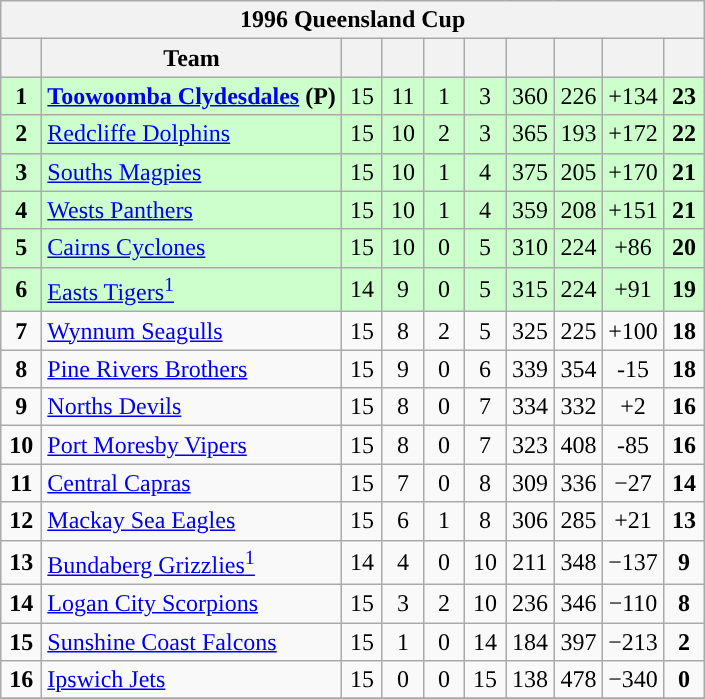<table class="wikitable" style="text-align:center;">
<tr>
<th colspan="11">1996 Queensland Cup</th>
</tr>
<tr>
<th width="20"></th>
<th>Team</th>
<th width="20"></th>
<th width="20"></th>
<th width="20"></th>
<th width="20"></th>
<th width="25"></th>
<th width="25"></th>
<th width="30"></th>
<th width="20"></th>
</tr>
<tr style="background: #ccffcc;">
<td><strong>1</strong></td>
<td style="text-align:left;"> <strong><a href='#'>Toowoomba Clydesdales</a> (P)</strong></td>
<td>15</td>
<td>11</td>
<td>1</td>
<td>3</td>
<td>360</td>
<td>226</td>
<td>+134</td>
<td><strong>23</strong></td>
</tr>
<tr style="background: #ccffcc;">
<td><strong>2</strong></td>
<td style="text-align:left;"> <a href='#'>Redcliffe Dolphins</a></td>
<td>15</td>
<td>10</td>
<td>2</td>
<td>3</td>
<td>365</td>
<td>193</td>
<td>+172</td>
<td><strong>22</strong></td>
</tr>
<tr style="background: #ccffcc;">
<td><strong>3</strong></td>
<td style="text-align:left;"> <a href='#'>Souths Magpies</a></td>
<td>15</td>
<td>10</td>
<td>1</td>
<td>4</td>
<td>375</td>
<td>205</td>
<td>+170</td>
<td><strong>21</strong></td>
</tr>
<tr style="background: #ccffcc;">
<td><strong>4</strong></td>
<td style="text-align:left;"> <a href='#'>Wests Panthers</a></td>
<td>15</td>
<td>10</td>
<td>1</td>
<td>4</td>
<td>359</td>
<td>208</td>
<td>+151</td>
<td><strong>21</strong></td>
</tr>
<tr style="background: #ccffcc;">
<td><strong>5</strong></td>
<td style="text-align:left;"> <a href='#'>Cairns Cyclones</a></td>
<td>15</td>
<td>10</td>
<td>0</td>
<td>5</td>
<td>310</td>
<td>224</td>
<td>+86</td>
<td><strong>20</strong></td>
</tr>
<tr style="background: #ccffcc;">
<td><strong>6</strong></td>
<td style="text-align:left;"> <a href='#'>Easts Tigers</a><a href='#'><sup>1</sup></a></td>
<td>14</td>
<td>9</td>
<td>0</td>
<td>5</td>
<td>315</td>
<td>224</td>
<td>+91</td>
<td><strong>19</strong></td>
</tr>
<tr style="background:">
<td><strong>7</strong></td>
<td style="text-align:left;"> <a href='#'>Wynnum Seagulls</a></td>
<td>15</td>
<td>8</td>
<td>2</td>
<td>5</td>
<td>325</td>
<td>225</td>
<td>+100</td>
<td><strong>18</strong></td>
</tr>
<tr style="background:">
<td><strong>8</strong></td>
<td style="text-align:left;"> <a href='#'>Pine Rivers Brothers</a></td>
<td>15</td>
<td>9</td>
<td>0</td>
<td>6</td>
<td>339</td>
<td>354</td>
<td>-15</td>
<td><strong>18</strong></td>
</tr>
<tr style="background:">
<td><strong>9</strong></td>
<td style="text-align:left;"> <a href='#'>Norths Devils</a></td>
<td>15</td>
<td>8</td>
<td>0</td>
<td>7</td>
<td>334</td>
<td>332</td>
<td>+2</td>
<td><strong>16</strong></td>
</tr>
<tr style="background:">
<td><strong>10</strong></td>
<td style="text-align:left;"> <a href='#'>Port Moresby Vipers</a></td>
<td>15</td>
<td>8</td>
<td>0</td>
<td>7</td>
<td>323</td>
<td>408</td>
<td>-85</td>
<td><strong>16</strong></td>
</tr>
<tr style="background:">
<td><strong>11</strong></td>
<td style="text-align:left;"> <a href='#'>Central Capras</a></td>
<td>15</td>
<td>7</td>
<td>0</td>
<td>8</td>
<td>309</td>
<td>336</td>
<td>−27</td>
<td><strong>14</strong></td>
</tr>
<tr style="background:">
<td><strong>12</strong></td>
<td style="text-align:left;"> <a href='#'>Mackay Sea Eagles</a></td>
<td>15</td>
<td>6</td>
<td>1</td>
<td>8</td>
<td>306</td>
<td>285</td>
<td>+21</td>
<td><strong>13</strong></td>
</tr>
<tr style="background:">
<td><strong>13</strong></td>
<td style="text-align:left;"> <a href='#'>Bundaberg Grizzlies</a><a href='#'><sup>1</sup></a></td>
<td>14</td>
<td>4</td>
<td>0</td>
<td>10</td>
<td>211</td>
<td>348</td>
<td>−137</td>
<td><strong>9</strong></td>
</tr>
<tr style="background:">
<td><strong>14</strong></td>
<td style="text-align:left;"> <a href='#'>Logan City Scorpions</a></td>
<td>15</td>
<td>3</td>
<td>2</td>
<td>10</td>
<td>236</td>
<td>346</td>
<td>−110</td>
<td><strong>8</strong></td>
</tr>
<tr style="background:">
<td><strong>15</strong></td>
<td style="text-align:left;"> <a href='#'>Sunshine Coast Falcons</a></td>
<td>15</td>
<td>1</td>
<td>0</td>
<td>14</td>
<td>184</td>
<td>397</td>
<td>−213</td>
<td><strong>2</strong></td>
</tr>
<tr style="background:">
<td><strong>16</strong></td>
<td style="text-align:left;"> <a href='#'>Ipswich Jets</a></td>
<td>15</td>
<td>0</td>
<td>0</td>
<td>15</td>
<td>138</td>
<td>478</td>
<td>−340</td>
<td><strong>0</strong></td>
</tr>
<tr style="background:">
</tr>
</table>
